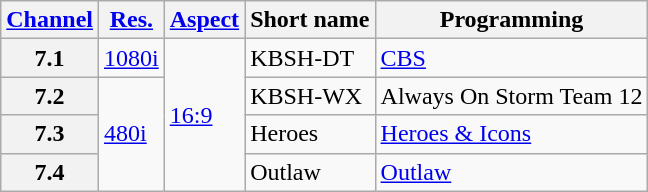<table class="wikitable">
<tr>
<th scope = "col"><a href='#'>Channel</a></th>
<th scope = "col"><a href='#'>Res.</a></th>
<th scope = "col"><a href='#'>Aspect</a></th>
<th scope = "col">Short name</th>
<th scope = "col">Programming</th>
</tr>
<tr>
<th scope = "row">7.1</th>
<td><a href='#'>1080i</a></td>
<td rowspan="4"><a href='#'>16:9</a></td>
<td>KBSH-DT</td>
<td><a href='#'>CBS</a></td>
</tr>
<tr>
<th scope = "row">7.2</th>
<td rowspan="3"><a href='#'>480i</a></td>
<td>KBSH-WX</td>
<td>Always On Storm Team 12</td>
</tr>
<tr>
<th scope = "row">7.3</th>
<td>Heroes</td>
<td><a href='#'>Heroes & Icons</a></td>
</tr>
<tr>
<th scope = "row">7.4</th>
<td>Outlaw</td>
<td><a href='#'>Outlaw</a></td>
</tr>
</table>
